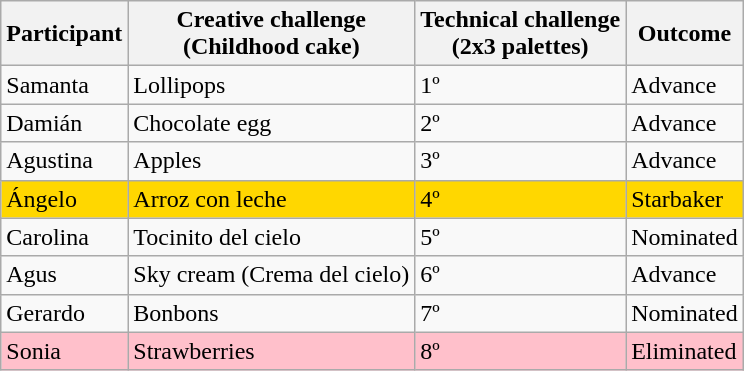<table class="wikitable">
<tr>
<th>Participant</th>
<th>Creative challenge<br>(Childhood cake)</th>
<th>Technical challenge<br>(2x3 palettes)</th>
<th>Outcome</th>
</tr>
<tr>
<td>Samanta</td>
<td>Lollipops</td>
<td>1º</td>
<td>Advance</td>
</tr>
<tr>
<td>Damián</td>
<td>Chocolate egg</td>
<td>2º</td>
<td>Advance</td>
</tr>
<tr>
<td>Agustina</td>
<td>Apples</td>
<td>3º</td>
<td>Advance</td>
</tr>
<tr style="background:gold">
<td>Ángelo</td>
<td>Arroz con leche</td>
<td>4º</td>
<td>Starbaker</td>
</tr>
<tr style="background:#eoffff">
<td>Carolina</td>
<td>Tocinito del cielo</td>
<td>5º</td>
<td>Nominated</td>
</tr>
<tr>
<td>Agus</td>
<td>Sky cream (Crema del cielo)</td>
<td>6º</td>
<td>Advance</td>
</tr>
<tr style="background:#eoffff">
<td>Gerardo</td>
<td>Bonbons</td>
<td>7º</td>
<td>Nominated</td>
</tr>
<tr style="background:Pink">
<td>Sonia</td>
<td>Strawberries</td>
<td>8º</td>
<td>Eliminated</td>
</tr>
</table>
